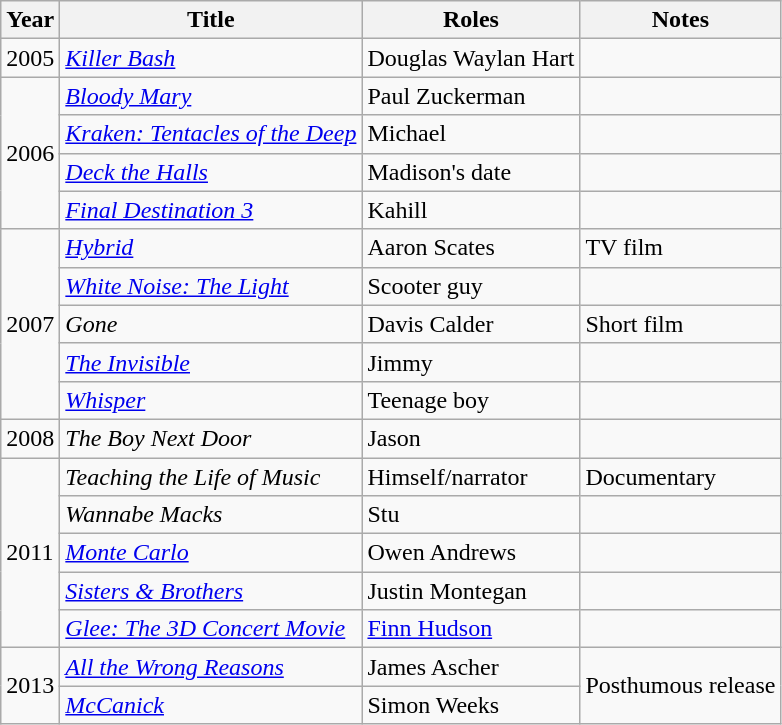<table class="wikitable sortable">
<tr>
<th>Year</th>
<th>Title</th>
<th>Roles</th>
<th class="unsortable">Notes</th>
</tr>
<tr>
<td>2005</td>
<td><em><a href='#'>Killer Bash</a></em></td>
<td>Douglas Waylan Hart</td>
<td></td>
</tr>
<tr>
<td rowspan="4">2006</td>
<td><em><a href='#'>Bloody Mary</a></em></td>
<td>Paul Zuckerman</td>
<td></td>
</tr>
<tr>
<td><em><a href='#'>Kraken: Tentacles of the Deep</a></em></td>
<td>Michael</td>
<td></td>
</tr>
<tr>
<td><em><a href='#'>Deck the Halls</a></em></td>
<td>Madison's date</td>
<td></td>
</tr>
<tr>
<td><em><a href='#'>Final Destination 3</a></em></td>
<td>Kahill</td>
<td></td>
</tr>
<tr>
<td rowspan="5">2007</td>
<td><em><a href='#'>Hybrid</a></em></td>
<td>Aaron Scates</td>
<td>TV film</td>
</tr>
<tr>
<td><em><a href='#'>White Noise: The Light</a></em></td>
<td>Scooter guy</td>
<td></td>
</tr>
<tr>
<td><em>Gone</em></td>
<td>Davis Calder</td>
<td>Short film</td>
</tr>
<tr>
<td data-sort-value="Invisible, The"><em><a href='#'>The Invisible</a></em></td>
<td>Jimmy</td>
<td></td>
</tr>
<tr>
<td><em><a href='#'>Whisper</a></em></td>
<td>Teenage boy</td>
<td></td>
</tr>
<tr>
<td>2008</td>
<td data-sort-value="Boy Next Door, The"><em>The Boy Next Door</em></td>
<td>Jason</td>
<td></td>
</tr>
<tr>
<td rowspan="5">2011</td>
<td><em>Teaching the Life of Music</em></td>
<td>Himself/narrator</td>
<td>Documentary</td>
</tr>
<tr>
<td><em>Wannabe Macks</em></td>
<td>Stu</td>
<td></td>
</tr>
<tr>
<td><em><a href='#'>Monte Carlo</a></em></td>
<td>Owen Andrews</td>
<td></td>
</tr>
<tr>
<td><em><a href='#'>Sisters & Brothers</a></em></td>
<td>Justin Montegan</td>
<td></td>
</tr>
<tr>
<td><em><a href='#'>Glee: The 3D Concert Movie</a></em></td>
<td><a href='#'>Finn Hudson</a></td>
<td></td>
</tr>
<tr>
<td rowspan="2">2013</td>
<td><em><a href='#'>All the Wrong Reasons</a></em></td>
<td>James Ascher</td>
<td rowspan="2">Posthumous release</td>
</tr>
<tr>
<td><em><a href='#'>McCanick</a></em></td>
<td>Simon Weeks</td>
</tr>
</table>
